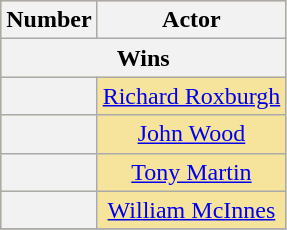<table class="wikitable" rowspan=2 style="text-align: center; background: #f6e39c">
<tr>
<th scope="col" style="width:55px;">Number</th>
<th scope="col" style="text-align:center;">Actor</th>
</tr>
<tr>
<th colspan="2">Wins</th>
</tr>
<tr>
<th scope="row"></th>
<td><a href='#'>Richard Roxburgh</a></td>
</tr>
<tr>
<th scope="row"></th>
<td><a href='#'>John Wood</a></td>
</tr>
<tr>
<th scope="row"></th>
<td><a href='#'>Tony Martin</a></td>
</tr>
<tr>
<th scope="row"></th>
<td><a href='#'>William McInnes</a></td>
</tr>
<tr>
</tr>
</table>
